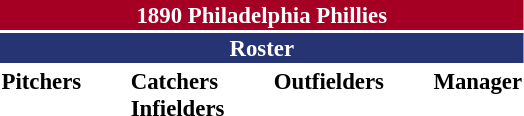<table class="toccolours" style="font-size: 95%;">
<tr>
<th colspan="10" style="background-color: #A50024; color: white; text-align: center;">1890 Philadelphia Phillies</th>
</tr>
<tr>
<td colspan="10" style="background-color: #263473; color: white; text-align: center;"><strong>Roster</strong></td>
</tr>
<tr>
<td valign="top"><strong>Pitchers</strong><br>







</td>
<td width="25px"></td>
<td valign="top"><strong>Catchers</strong><br>

<strong>Infielders</strong>





</td>
<td width="25px"></td>
<td valign="top"><strong>Outfielders</strong><br>



</td>
<td width="25px"></td>
<td valign="top"><strong>Manager</strong><br>


</td>
</tr>
</table>
